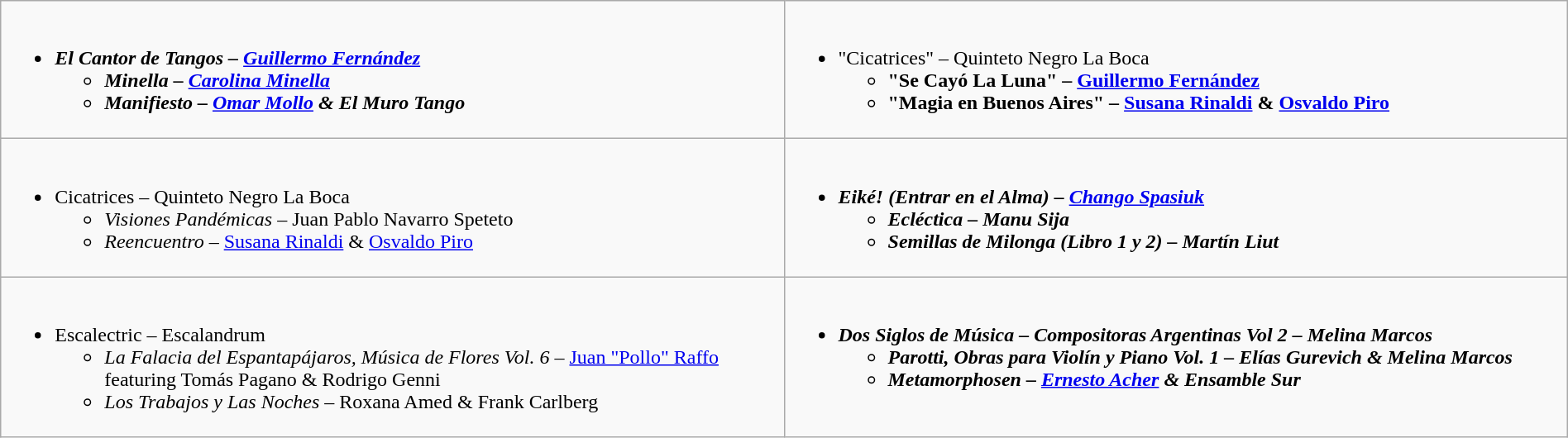<table class="wikitable" width="100%">
<tr>
<td style="vertical-align:top;" width="50%"><br><ul><li><strong><em>El Cantor de Tangos<em> – <a href='#'>Guillermo Fernández</a><strong><ul><li></em>Minella<em> – <a href='#'>Carolina Minella</a></li><li></em>Manifiesto<em> – <a href='#'>Omar Mollo</a> & El Muro Tango</li></ul></li></ul></td>
<td style="vertical-align:top;" width="50%"><br><ul><li></strong>"Cicatrices" – Quinteto Negro La Boca<strong><ul><li>"Se Cayó La Luna" – <a href='#'>Guillermo Fernández</a></li><li>"Magia en Buenos Aires" – <a href='#'>Susana Rinaldi</a> & <a href='#'>Osvaldo Piro</a></li></ul></li></ul></td>
</tr>
<tr>
<td style="vertical-align:top;" width="50%"><br><ul><li></em></strong>Cicatrices</em> – Quinteto Negro La Boca</strong><ul><li><em>Visiones Pandémicas</em> – Juan Pablo Navarro Speteto</li><li><em>Reencuentro</em> – <a href='#'>Susana Rinaldi</a> & <a href='#'>Osvaldo Piro</a></li></ul></li></ul></td>
<td style="vertical-align:top;" width="50%"><br><ul><li><strong><em>Eiké! (Entrar en el Alma)<em> – <a href='#'>Chango Spasiuk</a><strong><ul><li></em>Ecléctica<em> – Manu Sija</li><li></em>Semillas de Milonga (Libro 1 y 2)<em> – Martín Liut</li></ul></li></ul></td>
</tr>
<tr>
<td style="vertical-align:top;" width="50%"><br><ul><li></em></strong>Escalectric</em> – Escalandrum</strong><ul><li><em>La Falacia del Espantapájaros, Música de Flores Vol. 6</em> – <a href='#'>Juan "Pollo" Raffo</a> featuring Tomás Pagano & Rodrigo Genni</li><li><em>Los Trabajos y Las Noches</em> – Roxana Amed & Frank Carlberg</li></ul></li></ul></td>
<td style="vertical-align:top;" width="50%"><br><ul><li><strong><em>Dos Siglos de Música – Compositoras Argentinas Vol 2<em> – Melina Marcos<strong><ul><li></em>Parotti, Obras para Violín y Piano Vol. 1<em> – Elías Gurevich & Melina Marcos</li><li></em>Metamorphosen<em> – <a href='#'>Ernesto Acher</a> & Ensamble Sur</li></ul></li></ul></td>
</tr>
</table>
